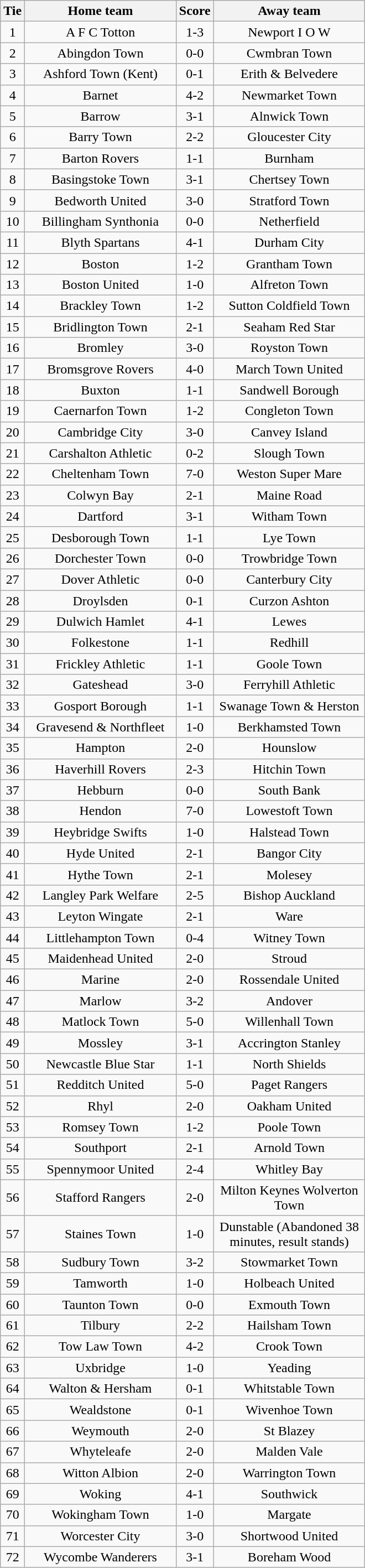<table class="wikitable" style="text-align:center;">
<tr>
<th width=20>Tie</th>
<th width=175>Home team</th>
<th width=20>Score</th>
<th width=175>Away team</th>
</tr>
<tr>
<td>1</td>
<td>A F C Totton</td>
<td>1-3</td>
<td>Newport I O W</td>
</tr>
<tr>
<td>2</td>
<td>Abingdon Town</td>
<td>0-0</td>
<td>Cwmbran Town</td>
</tr>
<tr>
<td>3</td>
<td>Ashford Town (Kent)</td>
<td>0-1</td>
<td>Erith & Belvedere</td>
</tr>
<tr>
<td>4</td>
<td>Barnet</td>
<td>4-2</td>
<td>Newmarket Town</td>
</tr>
<tr>
<td>5</td>
<td>Barrow</td>
<td>3-1</td>
<td>Alnwick Town</td>
</tr>
<tr>
<td>6</td>
<td>Barry Town</td>
<td>2-2</td>
<td>Gloucester City</td>
</tr>
<tr>
<td>7</td>
<td>Barton Rovers</td>
<td>1-1</td>
<td>Burnham</td>
</tr>
<tr>
<td>8</td>
<td>Basingstoke Town</td>
<td>3-1</td>
<td>Chertsey Town</td>
</tr>
<tr>
<td>9</td>
<td>Bedworth United</td>
<td>3-0</td>
<td>Stratford Town</td>
</tr>
<tr>
<td>10</td>
<td>Billingham Synthonia</td>
<td>0-0</td>
<td>Netherfield</td>
</tr>
<tr>
<td>11</td>
<td>Blyth Spartans</td>
<td>4-1</td>
<td>Durham City</td>
</tr>
<tr>
<td>12</td>
<td>Boston</td>
<td>1-2</td>
<td>Grantham Town</td>
</tr>
<tr>
<td>13</td>
<td>Boston United</td>
<td>1-0</td>
<td>Alfreton Town</td>
</tr>
<tr>
<td>14</td>
<td>Brackley Town</td>
<td>1-2</td>
<td>Sutton Coldfield Town</td>
</tr>
<tr>
<td>15</td>
<td>Bridlington Town</td>
<td>2-1</td>
<td>Seaham Red Star</td>
</tr>
<tr>
<td>16</td>
<td>Bromley</td>
<td>3-0</td>
<td>Royston Town</td>
</tr>
<tr>
<td>17</td>
<td>Bromsgrove Rovers</td>
<td>4-0</td>
<td>March Town United</td>
</tr>
<tr>
<td>18</td>
<td>Buxton</td>
<td>1-1</td>
<td>Sandwell Borough</td>
</tr>
<tr>
<td>19</td>
<td>Caernarfon Town</td>
<td>1-2</td>
<td>Congleton Town</td>
</tr>
<tr>
<td>20</td>
<td>Cambridge City</td>
<td>3-0</td>
<td>Canvey Island</td>
</tr>
<tr>
<td>21</td>
<td>Carshalton Athletic</td>
<td>0-2</td>
<td>Slough Town</td>
</tr>
<tr>
<td>22</td>
<td>Cheltenham Town</td>
<td>7-0</td>
<td>Weston Super Mare</td>
</tr>
<tr>
<td>23</td>
<td>Colwyn Bay</td>
<td>2-1</td>
<td>Maine Road</td>
</tr>
<tr>
<td>24</td>
<td>Dartford</td>
<td>3-1</td>
<td>Witham Town</td>
</tr>
<tr>
<td>25</td>
<td>Desborough Town</td>
<td>1-1</td>
<td>Lye Town</td>
</tr>
<tr>
<td>26</td>
<td>Dorchester Town</td>
<td>0-0</td>
<td>Trowbridge Town</td>
</tr>
<tr>
<td>27</td>
<td>Dover Athletic</td>
<td>0-0</td>
<td>Canterbury City</td>
</tr>
<tr>
<td>28</td>
<td>Droylsden</td>
<td>0-1</td>
<td>Curzon Ashton</td>
</tr>
<tr>
<td>29</td>
<td>Dulwich Hamlet</td>
<td>4-1</td>
<td>Lewes</td>
</tr>
<tr>
<td>30</td>
<td>Folkestone</td>
<td>1-1</td>
<td>Redhill</td>
</tr>
<tr>
<td>31</td>
<td>Frickley Athletic</td>
<td>1-1</td>
<td>Goole Town</td>
</tr>
<tr>
<td>32</td>
<td>Gateshead</td>
<td>3-0</td>
<td>Ferryhill Athletic</td>
</tr>
<tr>
<td>33</td>
<td>Gosport Borough</td>
<td>1-1</td>
<td>Swanage Town & Herston</td>
</tr>
<tr>
<td>34</td>
<td>Gravesend & Northfleet</td>
<td>1-0</td>
<td>Berkhamsted Town</td>
</tr>
<tr>
<td>35</td>
<td>Hampton</td>
<td>2-0</td>
<td>Hounslow</td>
</tr>
<tr>
<td>36</td>
<td>Haverhill Rovers</td>
<td>2-3</td>
<td>Hitchin Town</td>
</tr>
<tr>
<td>37</td>
<td>Hebburn</td>
<td>0-0</td>
<td>South Bank</td>
</tr>
<tr>
<td>38</td>
<td>Hendon</td>
<td>7-0</td>
<td>Lowestoft Town</td>
</tr>
<tr>
<td>39</td>
<td>Heybridge Swifts</td>
<td>1-0</td>
<td>Halstead Town</td>
</tr>
<tr>
<td>40</td>
<td>Hyde United</td>
<td>2-1</td>
<td>Bangor City</td>
</tr>
<tr>
<td>41</td>
<td>Hythe Town</td>
<td>2-1</td>
<td>Molesey</td>
</tr>
<tr>
<td>42</td>
<td>Langley Park Welfare</td>
<td>2-5</td>
<td>Bishop Auckland</td>
</tr>
<tr>
<td>43</td>
<td>Leyton Wingate</td>
<td>2-1</td>
<td>Ware</td>
</tr>
<tr>
<td>44</td>
<td>Littlehampton Town</td>
<td>0-4</td>
<td>Witney Town</td>
</tr>
<tr>
<td>45</td>
<td>Maidenhead United</td>
<td>2-0</td>
<td>Stroud</td>
</tr>
<tr>
<td>46</td>
<td>Marine</td>
<td>2-0</td>
<td>Rossendale United</td>
</tr>
<tr>
<td>47</td>
<td>Marlow</td>
<td>3-2</td>
<td>Andover</td>
</tr>
<tr>
<td>48</td>
<td>Matlock Town</td>
<td>5-0</td>
<td>Willenhall Town</td>
</tr>
<tr>
<td>49</td>
<td>Mossley</td>
<td>3-1</td>
<td>Accrington Stanley</td>
</tr>
<tr>
<td>50</td>
<td>Newcastle Blue Star</td>
<td>1-1</td>
<td>North Shields</td>
</tr>
<tr>
<td>51</td>
<td>Redditch United</td>
<td>5-0</td>
<td>Paget Rangers</td>
</tr>
<tr>
<td>52</td>
<td>Rhyl</td>
<td>2-0</td>
<td>Oakham United</td>
</tr>
<tr>
<td>53</td>
<td>Romsey Town</td>
<td>1-2</td>
<td>Poole Town</td>
</tr>
<tr>
<td>54</td>
<td>Southport</td>
<td>2-1</td>
<td>Arnold Town</td>
</tr>
<tr>
<td>55</td>
<td>Spennymoor United</td>
<td>2-4</td>
<td>Whitley Bay</td>
</tr>
<tr>
<td>56</td>
<td>Stafford Rangers</td>
<td>2-0</td>
<td>Milton Keynes Wolverton Town</td>
</tr>
<tr>
<td>57</td>
<td>Staines Town</td>
<td>1-0</td>
<td>Dunstable (Abandoned 38 minutes, result stands)</td>
</tr>
<tr>
<td>58</td>
<td>Sudbury Town</td>
<td>3-2</td>
<td>Stowmarket Town</td>
</tr>
<tr>
<td>59</td>
<td>Tamworth</td>
<td>1-0</td>
<td>Holbeach United</td>
</tr>
<tr>
<td>60</td>
<td>Taunton Town</td>
<td>0-0</td>
<td>Exmouth Town</td>
</tr>
<tr>
<td>61</td>
<td>Tilbury</td>
<td>2-2</td>
<td>Hailsham Town</td>
</tr>
<tr>
<td>62</td>
<td>Tow Law Town</td>
<td>4-2</td>
<td>Crook Town</td>
</tr>
<tr>
<td>63</td>
<td>Uxbridge</td>
<td>1-0</td>
<td>Yeading</td>
</tr>
<tr>
<td>64</td>
<td>Walton & Hersham</td>
<td>0-1</td>
<td>Whitstable Town</td>
</tr>
<tr>
<td>65</td>
<td>Wealdstone</td>
<td>0-1</td>
<td>Wivenhoe Town</td>
</tr>
<tr>
<td>66</td>
<td>Weymouth</td>
<td>2-0</td>
<td>St Blazey</td>
</tr>
<tr>
<td>67</td>
<td>Whyteleafe</td>
<td>2-0</td>
<td>Malden Vale</td>
</tr>
<tr>
<td>68</td>
<td>Witton Albion</td>
<td>2-0</td>
<td>Warrington Town</td>
</tr>
<tr>
<td>69</td>
<td>Woking</td>
<td>4-1</td>
<td>Southwick</td>
</tr>
<tr>
<td>70</td>
<td>Wokingham Town</td>
<td>1-0</td>
<td>Margate</td>
</tr>
<tr>
<td>71</td>
<td>Worcester City</td>
<td>3-0</td>
<td>Shortwood United</td>
</tr>
<tr>
<td>72</td>
<td>Wycombe Wanderers</td>
<td>3-1</td>
<td>Boreham Wood</td>
</tr>
</table>
